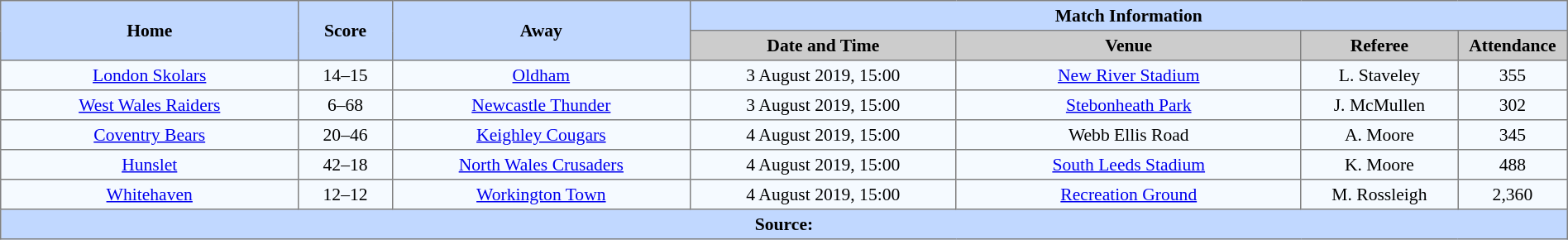<table border=1 style="border-collapse:collapse; font-size:90%; text-align:center;" cellpadding=3 cellspacing=0 width=100%>
<tr bgcolor=#C1D8FF>
<th rowspan=2 width=19%>Home</th>
<th rowspan=2 width=6%>Score</th>
<th rowspan=2 width=19%>Away</th>
<th colspan=4>Match Information</th>
</tr>
<tr bgcolor=#CCCCCC>
<th width=17%>Date and Time</th>
<th width=22%>Venue</th>
<th width=10%>Referee</th>
<th width=7%>Attendance</th>
</tr>
<tr bgcolor=#F5FAFF>
<td> <a href='#'>London Skolars</a></td>
<td>14–15</td>
<td> <a href='#'>Oldham</a></td>
<td>3 August 2019, 15:00</td>
<td><a href='#'>New River Stadium</a></td>
<td>L. Staveley</td>
<td>355</td>
</tr>
<tr bgcolor=#F5FAFF>
<td> <a href='#'>West Wales Raiders</a></td>
<td>6–68</td>
<td> <a href='#'>Newcastle Thunder</a></td>
<td>3 August 2019, 15:00</td>
<td><a href='#'>Stebonheath Park</a></td>
<td>J. McMullen</td>
<td>302</td>
</tr>
<tr bgcolor=#F5FAFF>
<td> <a href='#'>Coventry Bears</a></td>
<td>20–46</td>
<td> <a href='#'>Keighley Cougars</a></td>
<td>4 August 2019, 15:00</td>
<td>Webb Ellis Road</td>
<td>A. Moore</td>
<td>345</td>
</tr>
<tr bgcolor=#F5FAFF>
<td> <a href='#'>Hunslet</a></td>
<td>42–18</td>
<td> <a href='#'>North Wales Crusaders</a></td>
<td>4 August 2019, 15:00</td>
<td><a href='#'>South Leeds Stadium</a></td>
<td>K. Moore</td>
<td>488</td>
</tr>
<tr bgcolor=#F5FAFF>
<td> <a href='#'>Whitehaven</a></td>
<td>12–12</td>
<td> <a href='#'>Workington Town</a></td>
<td>4 August 2019, 15:00</td>
<td><a href='#'>Recreation Ground</a></td>
<td>M. Rossleigh</td>
<td>2,360</td>
</tr>
<tr style="background:#c1d8ff;">
<th colspan="7">Source:</th>
</tr>
</table>
